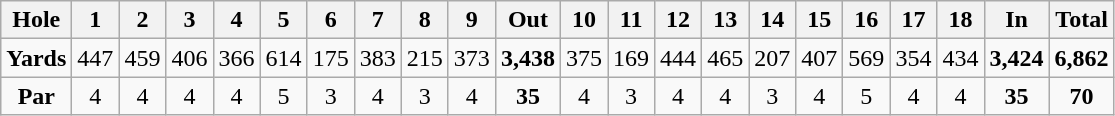<table class="wikitable" style="text-align:center">
<tr>
<th>Hole</th>
<th>1</th>
<th>2</th>
<th>3</th>
<th>4</th>
<th>5</th>
<th>6</th>
<th>7</th>
<th>8</th>
<th>9</th>
<th>Out</th>
<th>10</th>
<th>11</th>
<th>12</th>
<th>13</th>
<th>14</th>
<th>15</th>
<th>16</th>
<th>17</th>
<th>18</th>
<th>In</th>
<th>Total</th>
</tr>
<tr>
<td><strong>Yards</strong></td>
<td>447</td>
<td>459</td>
<td>406</td>
<td>366</td>
<td>614</td>
<td>175</td>
<td>383</td>
<td>215</td>
<td>373</td>
<td><strong>3,438</strong></td>
<td>375</td>
<td>169</td>
<td>444</td>
<td>465</td>
<td>207</td>
<td>407</td>
<td>569</td>
<td>354</td>
<td>434</td>
<td><strong>3,424</strong></td>
<td><strong>6,862</strong></td>
</tr>
<tr>
<td><strong>Par</strong></td>
<td>4</td>
<td>4</td>
<td>4</td>
<td>4</td>
<td>5</td>
<td>3</td>
<td>4</td>
<td>3</td>
<td>4</td>
<td><strong>35</strong></td>
<td>4</td>
<td>3</td>
<td>4</td>
<td>4</td>
<td>3</td>
<td>4</td>
<td>5</td>
<td>4</td>
<td>4</td>
<td><strong>35</strong></td>
<td><strong>70</strong></td>
</tr>
</table>
